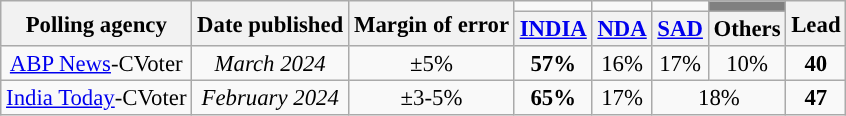<table class="wikitable sortable" style="text-align:center;font-size:95%;line-height:16px">
<tr>
<th rowspan="2">Polling agency</th>
<th rowspan="2">Date published</th>
<th rowspan="2">Margin of error</th>
<td></td>
<td></td>
<td></td>
<td bgcolor="grey"></td>
<th rowspan="2">Lead</th>
</tr>
<tr>
<th><a href='#'>INDIA</a></th>
<th><a href='#'>NDA</a></th>
<th><a href='#'>SAD</a></th>
<th>Others</th>
</tr>
<tr>
<td><a href='#'>ABP News</a>-CVoter</td>
<td><em>March 2024</em></td>
<td>±5%</td>
<td><strong>57%</strong></td>
<td>16%</td>
<td>17%</td>
<td>10%</td>
<td><strong>40</strong></td>
</tr>
<tr>
<td><a href='#'>India Today</a>-CVoter</td>
<td><em>February 2024</em></td>
<td>±3-5%</td>
<td><strong>65%</strong></td>
<td>17%</td>
<td colspan="2">18%</td>
<td><strong>47</strong></td>
</tr>
</table>
